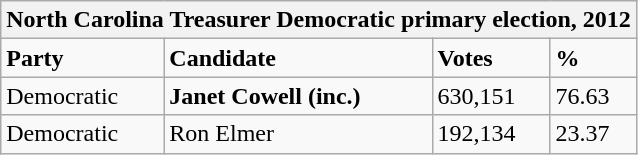<table class="wikitable">
<tr>
<th colspan="4">North Carolina Treasurer Democratic primary election, 2012</th>
</tr>
<tr>
<td><strong>Party</strong></td>
<td><strong>Candidate</strong></td>
<td><strong>Votes</strong></td>
<td><strong>%</strong></td>
</tr>
<tr>
<td>Democratic</td>
<td><strong>Janet Cowell (inc.)</strong></td>
<td>630,151</td>
<td>76.63</td>
</tr>
<tr>
<td>Democratic</td>
<td>Ron Elmer</td>
<td>192,134</td>
<td>23.37</td>
</tr>
</table>
